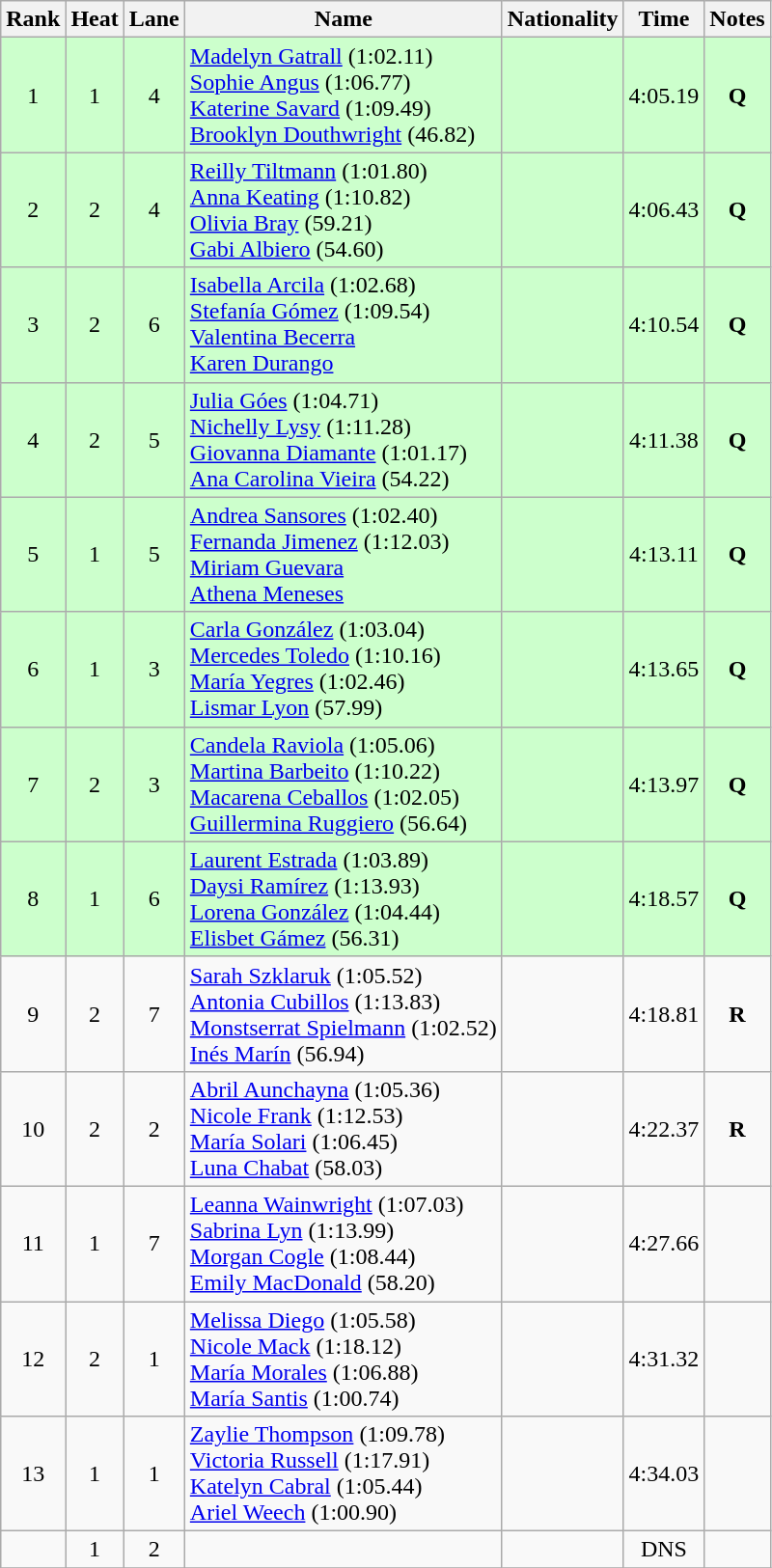<table class="wikitable sortable" style="text-align:center">
<tr>
<th>Rank</th>
<th>Heat</th>
<th>Lane</th>
<th>Name</th>
<th>Nationality</th>
<th>Time</th>
<th>Notes</th>
</tr>
<tr bgcolor="ccffcc">
<td>1</td>
<td>1</td>
<td>4</td>
<td align="left"><a href='#'>Madelyn Gatrall</a> (1:02.11)<br><a href='#'>Sophie Angus</a> (1:06.77)<br><a href='#'>Katerine Savard</a> (1:09.49)<br><a href='#'>Brooklyn Douthwright</a> (46.82)</td>
<td align="left"></td>
<td>4:05.19</td>
<td><strong>Q</strong></td>
</tr>
<tr bgcolor="ccffcc">
<td>2</td>
<td>2</td>
<td>4</td>
<td align="left"><a href='#'>Reilly Tiltmann</a> (1:01.80)<br><a href='#'>Anna Keating</a> (1:10.82)<br><a href='#'>Olivia Bray</a> (59.21)<br><a href='#'>Gabi Albiero</a> (54.60)</td>
<td align="left"></td>
<td>4:06.43</td>
<td><strong>Q</strong></td>
</tr>
<tr bgcolor="ccffcc">
<td>3</td>
<td>2</td>
<td>6</td>
<td align="left"><a href='#'>Isabella Arcila</a> (1:02.68)<br><a href='#'>Stefanía Gómez</a> (1:09.54)<br><a href='#'>Valentina Becerra</a><br><a href='#'>Karen Durango</a></td>
<td align="left"></td>
<td>4:10.54</td>
<td><strong>Q</strong></td>
</tr>
<tr bgcolor="ccffcc">
<td>4</td>
<td>2</td>
<td>5</td>
<td align="left"><a href='#'>Julia Góes</a> (1:04.71)<br><a href='#'>Nichelly Lysy</a> (1:11.28)<br><a href='#'>Giovanna Diamante</a> (1:01.17)<br><a href='#'>Ana Carolina Vieira</a> (54.22)</td>
<td align="left"></td>
<td>4:11.38</td>
<td><strong>Q</strong></td>
</tr>
<tr bgcolor="ccffcc">
<td>5</td>
<td>1</td>
<td>5</td>
<td align="left"><a href='#'>Andrea Sansores</a> (1:02.40)<br><a href='#'>Fernanda Jimenez</a> (1:12.03)<br><a href='#'>Miriam Guevara</a><br><a href='#'>Athena Meneses</a></td>
<td align="left"></td>
<td>4:13.11</td>
<td><strong>Q</strong></td>
</tr>
<tr bgcolor="ccffcc">
<td>6</td>
<td>1</td>
<td>3</td>
<td align="left"><a href='#'>Carla González</a> (1:03.04)<br><a href='#'>Mercedes Toledo</a> (1:10.16)<br><a href='#'>María Yegres</a> (1:02.46)<br><a href='#'>Lismar Lyon</a> (57.99)</td>
<td align="left"></td>
<td>4:13.65</td>
<td><strong>Q</strong></td>
</tr>
<tr bgcolor="ccffcc">
<td>7</td>
<td>2</td>
<td>3</td>
<td align="left"><a href='#'>Candela Raviola</a> (1:05.06)<br><a href='#'>Martina Barbeito</a> (1:10.22)<br><a href='#'>Macarena Ceballos</a> (1:02.05)<br><a href='#'>Guillermina Ruggiero</a> (56.64)</td>
<td align="left"></td>
<td>4:13.97</td>
<td><strong>Q</strong></td>
</tr>
<tr bgcolor="ccffcc">
<td>8</td>
<td>1</td>
<td>6</td>
<td align="left"><a href='#'>Laurent Estrada</a> (1:03.89)<br><a href='#'>Daysi Ramírez</a> (1:13.93)<br><a href='#'>Lorena González</a> (1:04.44)<br><a href='#'>Elisbet Gámez</a> (56.31)</td>
<td align="left"></td>
<td>4:18.57</td>
<td><strong>Q</strong></td>
</tr>
<tr>
<td>9</td>
<td>2</td>
<td>7</td>
<td align="left"><a href='#'>Sarah Szklaruk</a> (1:05.52)<br><a href='#'>Antonia Cubillos</a> (1:13.83)<br><a href='#'>Monstserrat Spielmann</a> (1:02.52)<br><a href='#'>Inés Marín</a> (56.94)</td>
<td align="left"></td>
<td>4:18.81</td>
<td><strong>R</strong></td>
</tr>
<tr>
<td>10</td>
<td>2</td>
<td>2</td>
<td align="left"><a href='#'>Abril Aunchayna</a> (1:05.36)<br><a href='#'>Nicole Frank</a> (1:12.53)<br><a href='#'>María Solari</a> (1:06.45)<br><a href='#'>Luna Chabat</a> (58.03)</td>
<td align="left"></td>
<td>4:22.37</td>
<td><strong>R</strong></td>
</tr>
<tr>
<td>11</td>
<td>1</td>
<td>7</td>
<td align="left"><a href='#'>Leanna Wainwright</a> (1:07.03)<br><a href='#'>Sabrina Lyn</a> (1:13.99)<br><a href='#'>Morgan Cogle</a> (1:08.44)<br><a href='#'>Emily MacDonald</a> (58.20)</td>
<td align="left"></td>
<td>4:27.66</td>
<td></td>
</tr>
<tr>
<td>12</td>
<td>2</td>
<td>1</td>
<td align="left"><a href='#'>Melissa Diego</a> (1:05.58)<br><a href='#'>Nicole Mack</a> (1:18.12)<br><a href='#'>María Morales</a> (1:06.88)<br><a href='#'>María Santis</a> (1:00.74)</td>
<td align="left"></td>
<td>4:31.32</td>
<td></td>
</tr>
<tr>
<td>13</td>
<td>1</td>
<td>1</td>
<td align="left"><a href='#'>Zaylie Thompson</a> (1:09.78)<br><a href='#'>Victoria Russell</a> (1:17.91)<br><a href='#'>Katelyn Cabral</a> (1:05.44)<br><a href='#'>Ariel Weech</a> (1:00.90)</td>
<td align="left"></td>
<td>4:34.03</td>
<td></td>
</tr>
<tr>
<td></td>
<td>1</td>
<td>2</td>
<td align="left"></td>
<td align="left"></td>
<td>DNS</td>
<td></td>
</tr>
<tr>
</tr>
</table>
